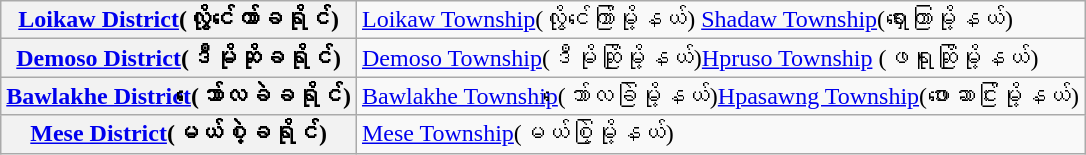<table class=wikitable>
<tr>
<th><a href='#'>Loikaw District</a>(လွိုင်ကော်ခရိုင်)<br></th>
<td><a href='#'>Loikaw Township</a>(လွိုင်ကော်မြို့နယ်)  <a href='#'>Shadaw Township</a>(ရှားတောမြို့နယ်)</td>
</tr>
<tr>
<th><a href='#'>Demoso District</a>(ဒီမိုဆိုခရိုင်)<br></th>
<td><a href='#'>Demoso Township</a>(ဒီမိုဆိုမြို့နယ်)<a href='#'>Hpruso Township</a> (ဖရူဆိုမြို့နယ်)</td>
</tr>
<tr>
<th><a href='#'>Bawlakhe District</a>(ဘော်လခဲခရိုင်)<br></th>
<td><a href='#'>Bawlakhe Township</a>(ဘော်လခဲမြို့နယ်)<a href='#'>Hpasawng Township</a>(ဖားဆောင်းမြို့နယ်)</td>
</tr>
<tr>
<th><a href='#'>Mese District</a>(မယ်စဲ့ခရိုင်)<br></th>
<td><a href='#'>Mese Township</a>(မယ်စဲ့မြို့နယ်)</td>
</tr>
</table>
